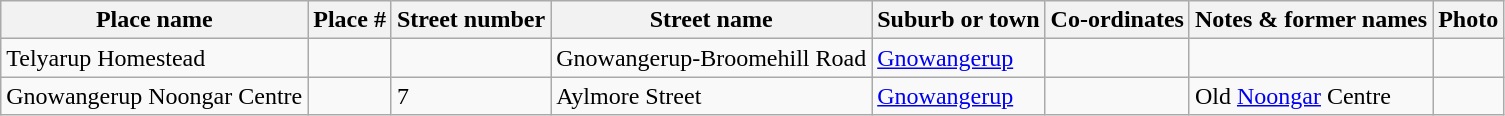<table class="wikitable sortable">
<tr>
<th>Place name</th>
<th>Place #</th>
<th>Street number</th>
<th>Street name</th>
<th>Suburb or town</th>
<th>Co-ordinates</th>
<th class="unsortable">Notes & former names</th>
<th class="unsortable">Photo</th>
</tr>
<tr>
<td>Telyarup Homestead</td>
<td></td>
<td></td>
<td>Gnowangerup-Broomehill Road</td>
<td><a href='#'>Gnowangerup</a></td>
<td></td>
<td></td>
<td></td>
</tr>
<tr>
<td>Gnowangerup Noongar Centre</td>
<td></td>
<td>7</td>
<td>Aylmore Street</td>
<td><a href='#'>Gnowangerup</a></td>
<td></td>
<td>Old <a href='#'>Noongar</a> Centre</td>
<td></td>
</tr>
</table>
